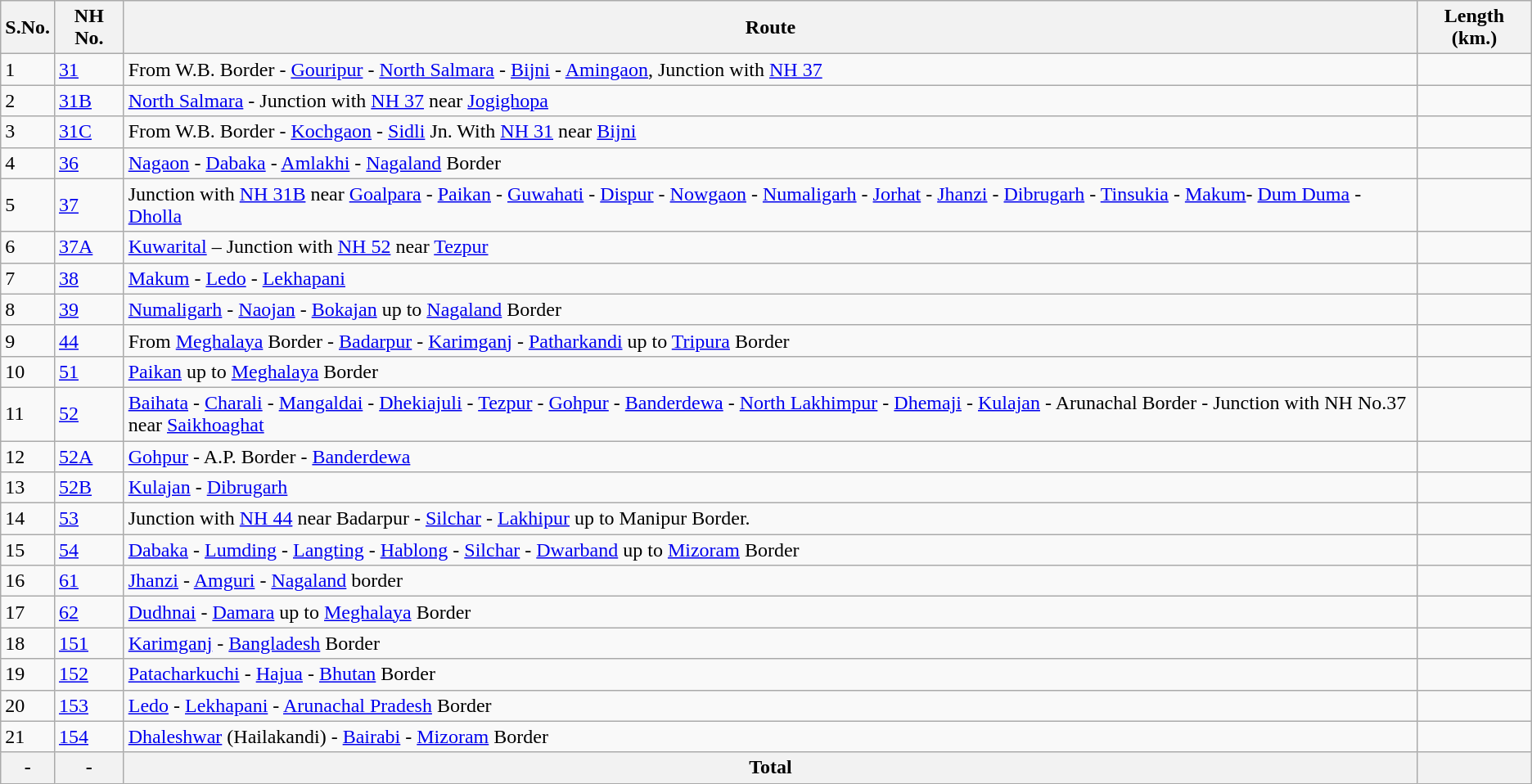<table class="wikitable">
<tr>
<th>S.No.</th>
<th>NH No.</th>
<th>Route</th>
<th>Length (km.)</th>
</tr>
<tr>
<td>1</td>
<td><a href='#'>31</a></td>
<td>From W.B. Border - <a href='#'>Gouripur</a> - <a href='#'>North Salmara</a> - <a href='#'>Bijni</a> - <a href='#'>Amingaon</a>,  Junction with <a href='#'>NH 37</a></td>
<td></td>
</tr>
<tr>
<td>2</td>
<td><a href='#'>31B</a></td>
<td><a href='#'>North Salmara</a> - Junction with <a href='#'>NH 37</a> near <a href='#'>Jogighopa</a></td>
<td></td>
</tr>
<tr>
<td>3</td>
<td><a href='#'>31C</a></td>
<td>From W.B. Border - <a href='#'>Kochgaon</a> - <a href='#'>Sidli</a> Jn. With <a href='#'>NH 31</a> near <a href='#'>Bijni</a></td>
<td></td>
</tr>
<tr>
<td>4</td>
<td><a href='#'>36</a></td>
<td><a href='#'>Nagaon</a> - <a href='#'>Dabaka</a> - <a href='#'>Amlakhi</a> - <a href='#'>Nagaland</a> Border</td>
<td></td>
</tr>
<tr>
<td>5</td>
<td><a href='#'>37</a></td>
<td>Junction with <a href='#'>NH 31B</a>	 near <a href='#'>Goalpara</a> - <a href='#'>Paikan</a> - <a href='#'>Guwahati</a> - <a href='#'>Dispur</a> - <a href='#'>Nowgaon</a> - <a href='#'>Numaligarh</a> - <a href='#'>Jorhat</a> - <a href='#'>Jhanzi</a> - <a href='#'>Dibrugarh</a> - <a href='#'>Tinsukia</a> - <a href='#'>Makum</a>- <a href='#'>Dum Duma</a> - <a href='#'>Dholla</a></td>
<td></td>
</tr>
<tr>
<td>6</td>
<td><a href='#'>37A</a></td>
<td><a href='#'>Kuwarital</a> – Junction with <a href='#'>NH 52</a> near <a href='#'>Tezpur</a></td>
<td></td>
</tr>
<tr>
<td>7</td>
<td><a href='#'>38</a></td>
<td><a href='#'>Makum</a> - <a href='#'>Ledo</a> - <a href='#'>Lekhapani</a></td>
<td></td>
</tr>
<tr>
<td>8</td>
<td><a href='#'>39</a></td>
<td><a href='#'>Numaligarh</a> - <a href='#'>Naojan</a> - <a href='#'>Bokajan</a>  up to <a href='#'>Nagaland</a> Border</td>
<td></td>
</tr>
<tr>
<td>9</td>
<td><a href='#'>44</a></td>
<td>From <a href='#'>Meghalaya</a> Border - <a href='#'>Badarpur</a> - <a href='#'>Karimganj</a> - <a href='#'>Patharkandi</a>  up to <a href='#'>Tripura</a> Border</td>
<td></td>
</tr>
<tr>
<td>10</td>
<td><a href='#'>51</a></td>
<td><a href='#'>Paikan</a>  up to <a href='#'>Meghalaya</a> Border</td>
<td></td>
</tr>
<tr>
<td>11</td>
<td><a href='#'>52</a></td>
<td><a href='#'>Baihata</a> - <a href='#'>Charali</a> - <a href='#'>Mangaldai</a> - <a href='#'>Dhekiajuli</a> - <a href='#'>Tezpur</a> - <a href='#'>Gohpur</a> - <a href='#'>Banderdewa</a> - <a href='#'>North Lakhimpur</a> - <a href='#'>Dhemaji</a> - <a href='#'>Kulajan</a> - Arunachal Border - Junction with NH No.37 near <a href='#'>Saikhoaghat</a></td>
<td></td>
</tr>
<tr>
<td>12</td>
<td><a href='#'>52A</a></td>
<td><a href='#'>Gohpur</a> - A.P. Border - <a href='#'>Banderdewa</a></td>
<td></td>
</tr>
<tr>
<td>13</td>
<td><a href='#'>52B</a></td>
<td><a href='#'>Kulajan</a> - <a href='#'>Dibrugarh</a></td>
<td></td>
</tr>
<tr>
<td>14</td>
<td><a href='#'>53</a></td>
<td>Junction with <a href='#'>NH 44</a> near Badarpur - <a href='#'>Silchar</a> - <a href='#'>Lakhipur</a>  up to Manipur Border.</td>
<td></td>
</tr>
<tr>
<td>15</td>
<td><a href='#'>54</a></td>
<td><a href='#'>Dabaka</a> - <a href='#'>Lumding</a> - <a href='#'>Langting</a> - <a href='#'>Hablong</a> - <a href='#'>Silchar</a> - <a href='#'>Dwarband</a> up to <a href='#'>Mizoram</a> Border</td>
<td></td>
</tr>
<tr>
<td>16</td>
<td><a href='#'>61</a></td>
<td><a href='#'>Jhanzi</a> - <a href='#'>Amguri</a> - <a href='#'>Nagaland</a> border</td>
<td></td>
</tr>
<tr>
<td>17</td>
<td><a href='#'>62</a></td>
<td><a href='#'>Dudhnai</a> - <a href='#'>Damara</a>  up to <a href='#'>Meghalaya</a> Border</td>
<td></td>
</tr>
<tr>
<td>18</td>
<td><a href='#'>151</a></td>
<td><a href='#'>Karimganj</a> - <a href='#'>Bangladesh</a> Border</td>
<td></td>
</tr>
<tr>
<td>19</td>
<td><a href='#'>152</a></td>
<td><a href='#'>Patacharkuchi</a> - <a href='#'>Hajua</a> - <a href='#'>Bhutan</a> Border</td>
<td></td>
</tr>
<tr>
<td>20</td>
<td><a href='#'>153</a></td>
<td><a href='#'>Ledo</a> - <a href='#'>Lekhapani</a> - <a href='#'>Arunachal Pradesh</a> Border</td>
<td></td>
</tr>
<tr>
<td>21</td>
<td><a href='#'>154</a></td>
<td><a href='#'>Dhaleshwar</a> (Hailakandi) - <a href='#'>Bairabi</a> - <a href='#'>Mizoram</a> Border</td>
<td></td>
</tr>
<tr>
<th>-</th>
<th>-</th>
<th>Total</th>
<th></th>
</tr>
</table>
